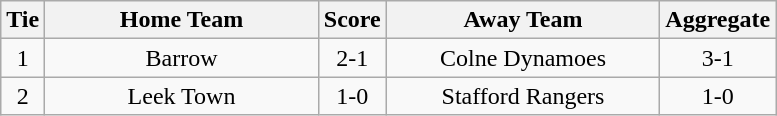<table class="wikitable" style="text-align:center;">
<tr>
<th width=20>Tie</th>
<th width=175>Home Team</th>
<th width=20>Score</th>
<th width=175>Away Team</th>
<th width=20>Aggregate</th>
</tr>
<tr>
<td>1</td>
<td>Barrow</td>
<td>2-1</td>
<td>Colne Dynamoes</td>
<td>3-1</td>
</tr>
<tr>
<td>2</td>
<td>Leek Town</td>
<td>1-0</td>
<td>Stafford Rangers</td>
<td>1-0</td>
</tr>
</table>
